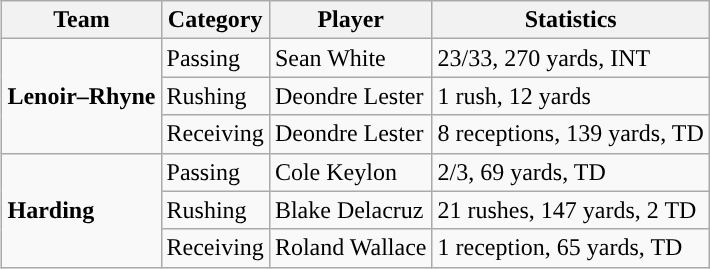<table class="wikitable" style="float: right;">
<tr>
<th>Team</th>
<th>Category</th>
<th>Player</th>
<th>Statistics</th>
</tr>
<tr>
<td rowspan=3><strong>Lenoir–Rhyne</strong></td>
<td>Passing</td>
<td>Sean White</td>
<td>23/33, 270 yards, INT</td>
</tr>
<tr>
<td>Rushing</td>
<td>Deondre Lester</td>
<td>1 rush, 12 yards</td>
</tr>
<tr>
<td>Receiving</td>
<td>Deondre Lester</td>
<td>8 receptions, 139 yards, TD</td>
</tr>
<tr>
<td rowspan=3><strong>Harding</strong></td>
<td>Passing</td>
<td>Cole Keylon</td>
<td>2/3, 69 yards, TD</td>
</tr>
<tr>
<td>Rushing</td>
<td>Blake Delacruz</td>
<td>21 rushes, 147 yards, 2 TD</td>
</tr>
<tr>
<td>Receiving</td>
<td>Roland Wallace</td>
<td>1 reception, 65 yards, TD</td>
</tr>
</table>
